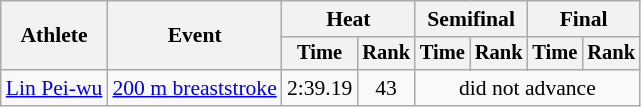<table class=wikitable style="font-size:90%">
<tr>
<th rowspan="2">Athlete</th>
<th rowspan="2">Event</th>
<th colspan="2">Heat</th>
<th colspan="2">Semifinal</th>
<th colspan="2">Final</th>
</tr>
<tr style="font-size:95%">
<th>Time</th>
<th>Rank</th>
<th>Time</th>
<th>Rank</th>
<th>Time</th>
<th>Rank</th>
</tr>
<tr align=center>
<td align=left><a href='#'>Lin Pei-wu</a></td>
<td align=left><a href='#'>200 m breaststroke</a></td>
<td>2:39.19</td>
<td>43</td>
<td colspan=4>did not advance</td>
</tr>
</table>
